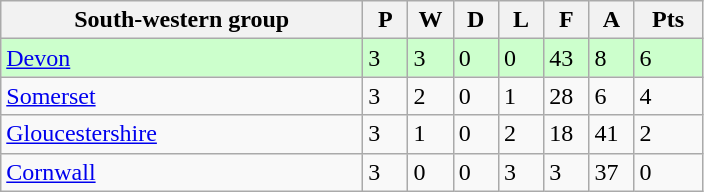<table class="wikitable">
<tr>
<th width="40%">South-western group</th>
<th width="5%">P</th>
<th width="5%">W</th>
<th width="5%">D</th>
<th width="5%">L</th>
<th width="5%">F</th>
<th width="5%">A</th>
<th width="7.5%">Pts</th>
</tr>
<tr bgcolor="#CCFFCC">
<td><a href='#'>Devon</a></td>
<td>3</td>
<td>3</td>
<td>0</td>
<td>0</td>
<td>43</td>
<td>8</td>
<td>6</td>
</tr>
<tr>
<td><a href='#'>Somerset</a></td>
<td>3</td>
<td>2</td>
<td>0</td>
<td>1</td>
<td>28</td>
<td>6</td>
<td>4</td>
</tr>
<tr>
<td><a href='#'>Gloucestershire</a></td>
<td>3</td>
<td>1</td>
<td>0</td>
<td>2</td>
<td>18</td>
<td>41</td>
<td>2</td>
</tr>
<tr>
<td><a href='#'>Cornwall</a></td>
<td>3</td>
<td>0</td>
<td>0</td>
<td>3</td>
<td>3</td>
<td>37</td>
<td>0</td>
</tr>
</table>
